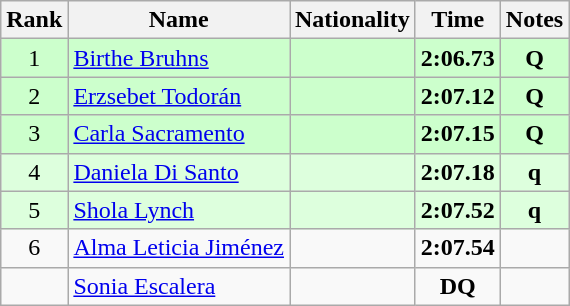<table class="wikitable sortable" style="text-align:center">
<tr>
<th>Rank</th>
<th>Name</th>
<th>Nationality</th>
<th>Time</th>
<th>Notes</th>
</tr>
<tr bgcolor=ccffcc>
<td>1</td>
<td align=left><a href='#'>Birthe Bruhns</a></td>
<td align=left></td>
<td><strong>2:06.73</strong></td>
<td><strong>Q</strong></td>
</tr>
<tr bgcolor=ccffcc>
<td>2</td>
<td align=left><a href='#'>Erzsebet Todorán</a></td>
<td align=left></td>
<td><strong>2:07.12</strong></td>
<td><strong>Q</strong></td>
</tr>
<tr bgcolor=ccffcc>
<td>3</td>
<td align=left><a href='#'>Carla Sacramento</a></td>
<td align=left></td>
<td><strong>2:07.15</strong></td>
<td><strong>Q</strong></td>
</tr>
<tr bgcolor=ddffdd>
<td>4</td>
<td align=left><a href='#'>Daniela Di Santo</a></td>
<td align=left></td>
<td><strong>2:07.18</strong></td>
<td><strong>q</strong></td>
</tr>
<tr bgcolor=ddffdd>
<td>5</td>
<td align=left><a href='#'>Shola Lynch</a></td>
<td align=left></td>
<td><strong>2:07.52</strong></td>
<td><strong>q</strong></td>
</tr>
<tr>
<td>6</td>
<td align=left><a href='#'>Alma Leticia Jiménez</a></td>
<td align=left></td>
<td><strong>2:07.54</strong></td>
<td></td>
</tr>
<tr>
<td></td>
<td align=left><a href='#'>Sonia Escalera</a></td>
<td align=left></td>
<td><strong>DQ</strong></td>
<td></td>
</tr>
</table>
